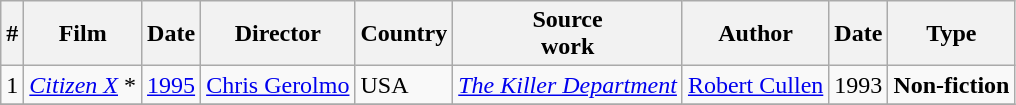<table class="wikitable">
<tr>
<th>#</th>
<th>Film</th>
<th>Date</th>
<th>Director</th>
<th>Country</th>
<th>Source<br>work</th>
<th>Author</th>
<th>Date</th>
<th>Type</th>
</tr>
<tr>
<td>1</td>
<td><em><a href='#'>Citizen X</a></em> *</td>
<td><a href='#'>1995</a></td>
<td><a href='#'>Chris Gerolmo</a></td>
<td>USA</td>
<td><em><a href='#'>The Killer Department</a></em></td>
<td><a href='#'>Robert Cullen</a></td>
<td>1993</td>
<td><strong>Non-fiction</strong></td>
</tr>
<tr>
</tr>
</table>
